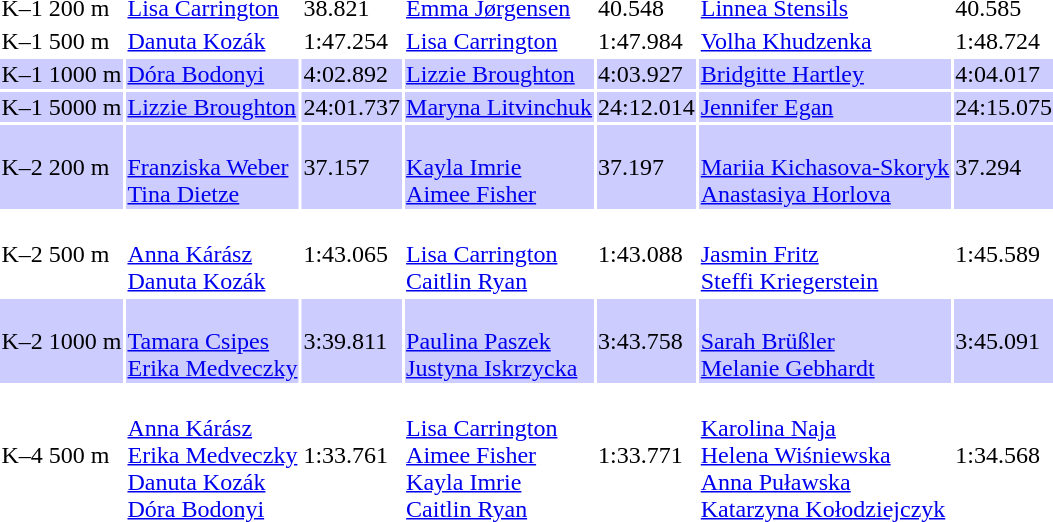<table>
<tr>
<td>K–1 200 m<br></td>
<td><a href='#'>Lisa Carrington</a><br></td>
<td>38.821</td>
<td><a href='#'>Emma Jørgensen</a><br></td>
<td>40.548</td>
<td><a href='#'>Linnea Stensils</a><br></td>
<td>40.585</td>
</tr>
<tr>
<td>K–1 500 m<br></td>
<td><a href='#'>Danuta Kozák</a><br></td>
<td>1:47.254</td>
<td><a href='#'>Lisa Carrington</a><br></td>
<td>1:47.984</td>
<td><a href='#'>Volha Khudzenka</a><br></td>
<td>1:48.724</td>
</tr>
<tr bgcolor=ccccff>
<td>K–1 1000 m<br></td>
<td><a href='#'>Dóra Bodonyi</a><br></td>
<td>4:02.892</td>
<td><a href='#'>Lizzie Broughton</a><br></td>
<td>4:03.927</td>
<td><a href='#'>Bridgitte Hartley</a><br></td>
<td>4:04.017</td>
</tr>
<tr bgcolor=ccccff>
<td>K–1 5000 m<br></td>
<td><a href='#'>Lizzie Broughton</a><br></td>
<td>24:01.737</td>
<td><a href='#'>Maryna Litvinchuk</a><br></td>
<td>24:12.014</td>
<td><a href='#'>Jennifer Egan</a><br></td>
<td>24:15.075</td>
</tr>
<tr bgcolor=ccccff>
<td>K–2 200 m<br></td>
<td><br><a href='#'>Franziska Weber</a><br><a href='#'>Tina Dietze</a></td>
<td>37.157</td>
<td><br><a href='#'>Kayla Imrie</a><br><a href='#'>Aimee Fisher</a></td>
<td>37.197</td>
<td><br><a href='#'>Mariia Kichasova-Skoryk</a><br><a href='#'>Anastasiya Horlova</a></td>
<td>37.294</td>
</tr>
<tr>
<td>K–2 500 m<br></td>
<td><br><a href='#'>Anna Kárász</a><br><a href='#'>Danuta Kozák</a></td>
<td>1:43.065</td>
<td><br><a href='#'>Lisa Carrington</a><br><a href='#'>Caitlin Ryan</a></td>
<td>1:43.088</td>
<td><br><a href='#'>Jasmin Fritz</a><br><a href='#'>Steffi Kriegerstein</a></td>
<td>1:45.589</td>
</tr>
<tr bgcolor=ccccff>
<td>K–2 1000 m<br></td>
<td><br><a href='#'>Tamara Csipes</a><br><a href='#'>Erika Medveczky</a></td>
<td>3:39.811</td>
<td><br><a href='#'>Paulina Paszek</a><br><a href='#'>Justyna Iskrzycka</a></td>
<td>3:43.758</td>
<td><br><a href='#'>Sarah Brüßler</a><br><a href='#'>Melanie Gebhardt</a></td>
<td>3:45.091</td>
</tr>
<tr>
<td>K–4 500 m<br></td>
<td><br><a href='#'>Anna Kárász</a><br><a href='#'>Erika Medveczky</a><br><a href='#'>Danuta Kozák</a><br><a href='#'>Dóra Bodonyi</a></td>
<td>1:33.761</td>
<td><br><a href='#'>Lisa Carrington</a><br><a href='#'>Aimee Fisher</a><br><a href='#'>Kayla Imrie</a><br><a href='#'>Caitlin Ryan</a></td>
<td>1:33.771</td>
<td><br><a href='#'>Karolina Naja</a><br><a href='#'>Helena Wiśniewska</a><br><a href='#'>Anna Puławska</a><br><a href='#'>Katarzyna Kołodziejczyk</a></td>
<td>1:34.568</td>
</tr>
</table>
